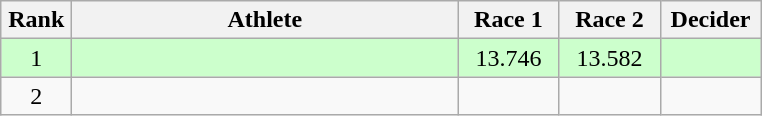<table class=wikitable style="text-align:center">
<tr>
<th width=40>Rank</th>
<th width=250>Athlete</th>
<th width=60>Race 1</th>
<th width=60>Race 2</th>
<th width=60>Decider</th>
</tr>
<tr bgcolor=ccffcc>
<td>1</td>
<td align=left></td>
<td>13.746</td>
<td>13.582</td>
<td></td>
</tr>
<tr>
<td>2</td>
<td align=left></td>
<td></td>
<td></td>
<td></td>
</tr>
</table>
